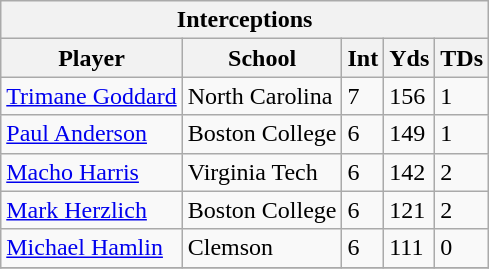<table class="wikitable">
<tr>
<th colspan="7" align="center">Interceptions</th>
</tr>
<tr>
<th>Player</th>
<th>School</th>
<th>Int</th>
<th>Yds</th>
<th>TDs</th>
</tr>
<tr>
<td><a href='#'>Trimane Goddard</a></td>
<td>North Carolina</td>
<td>7</td>
<td>156</td>
<td>1</td>
</tr>
<tr>
<td><a href='#'>Paul Anderson</a></td>
<td>Boston College</td>
<td>6</td>
<td>149</td>
<td>1</td>
</tr>
<tr>
<td><a href='#'>Macho Harris</a></td>
<td>Virginia Tech</td>
<td>6</td>
<td>142</td>
<td>2</td>
</tr>
<tr>
<td><a href='#'>Mark Herzlich</a></td>
<td>Boston College</td>
<td>6</td>
<td>121</td>
<td>2</td>
</tr>
<tr>
<td><a href='#'>Michael Hamlin</a></td>
<td>Clemson</td>
<td>6</td>
<td>111</td>
<td>0</td>
</tr>
<tr>
</tr>
</table>
